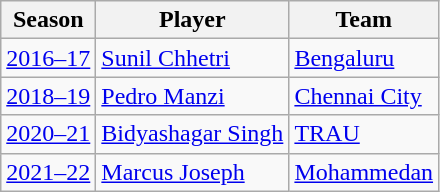<table class="wikitable sortable">
<tr>
<th>Season</th>
<th>Player</th>
<th>Team</th>
</tr>
<tr>
<td><a href='#'>2016–17</a></td>
<td> <a href='#'>Sunil Chhetri</a></td>
<td><a href='#'>Bengaluru</a></td>
</tr>
<tr>
<td><a href='#'>2018–19</a></td>
<td> <a href='#'>Pedro Manzi</a></td>
<td><a href='#'>Chennai City</a></td>
</tr>
<tr>
<td><a href='#'>2020–21</a></td>
<td> <a href='#'>Bidyashagar Singh</a></td>
<td><a href='#'>TRAU</a></td>
</tr>
<tr>
<td><a href='#'>2021–22</a></td>
<td> <a href='#'>Marcus Joseph</a></td>
<td><a href='#'>Mohammedan</a></td>
</tr>
</table>
